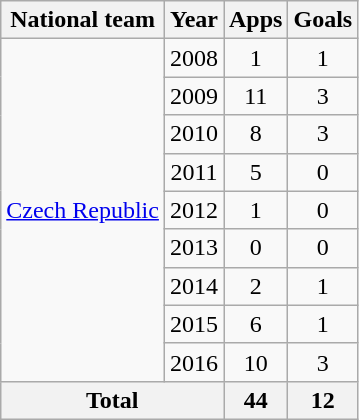<table class="wikitable" style="text-align:center">
<tr>
<th>National team</th>
<th>Year</th>
<th>Apps</th>
<th>Goals</th>
</tr>
<tr>
<td rowspan="9"><a href='#'>Czech Republic</a></td>
<td>2008</td>
<td>1</td>
<td>1</td>
</tr>
<tr>
<td>2009</td>
<td>11</td>
<td>3</td>
</tr>
<tr>
<td>2010</td>
<td>8</td>
<td>3</td>
</tr>
<tr>
<td>2011</td>
<td>5</td>
<td>0</td>
</tr>
<tr>
<td>2012</td>
<td>1</td>
<td>0</td>
</tr>
<tr>
<td>2013</td>
<td>0</td>
<td>0</td>
</tr>
<tr>
<td>2014</td>
<td>2</td>
<td>1</td>
</tr>
<tr>
<td>2015</td>
<td>6</td>
<td>1</td>
</tr>
<tr>
<td>2016</td>
<td>10</td>
<td>3</td>
</tr>
<tr>
<th colspan="2">Total</th>
<th>44</th>
<th>12</th>
</tr>
</table>
